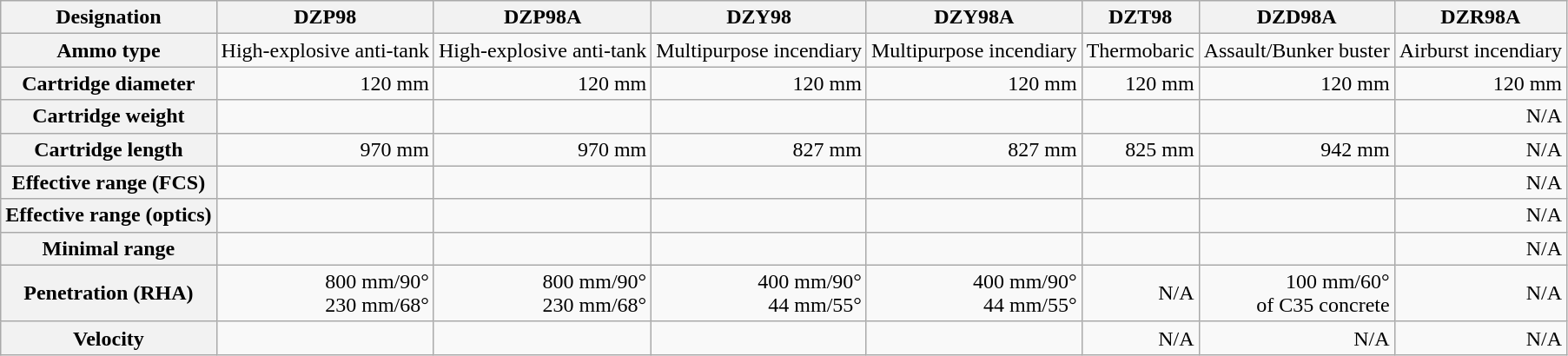<table class="wikitable" style="text-align:right;">
<tr>
<th>Designation</th>
<th>DZP98</th>
<th>DZP98A</th>
<th>DZY98</th>
<th>DZY98A</th>
<th>DZT98</th>
<th>DZD98A</th>
<th>DZR98A</th>
</tr>
<tr>
<th>Ammo type</th>
<td>High-explosive anti-tank</td>
<td>High-explosive anti-tank</td>
<td>Multipurpose incendiary</td>
<td>Multipurpose incendiary</td>
<td>Thermobaric</td>
<td>Assault/Bunker buster</td>
<td>Airburst incendiary</td>
</tr>
<tr>
<th>Cartridge diameter</th>
<td>120 mm</td>
<td>120 mm</td>
<td>120 mm</td>
<td>120 mm</td>
<td>120 mm</td>
<td>120 mm</td>
<td>120 mm</td>
</tr>
<tr>
<th>Cartridge weight</th>
<td></td>
<td></td>
<td></td>
<td></td>
<td></td>
<td></td>
<td>N/A</td>
</tr>
<tr>
<th>Cartridge length</th>
<td>970 mm</td>
<td>970 mm</td>
<td>827 mm</td>
<td>827 mm</td>
<td>825 mm</td>
<td>942 mm</td>
<td>N/A</td>
</tr>
<tr>
<th>Effective range (FCS)</th>
<td></td>
<td></td>
<td></td>
<td></td>
<td></td>
<td></td>
<td>N/A</td>
</tr>
<tr>
<th>Effective range (optics)</th>
<td></td>
<td></td>
<td></td>
<td></td>
<td></td>
<td></td>
<td>N/A</td>
</tr>
<tr>
<th>Minimal range</th>
<td></td>
<td></td>
<td></td>
<td></td>
<td></td>
<td></td>
<td>N/A</td>
</tr>
<tr>
<th>Penetration (RHA)</th>
<td>800 mm/90°<br>230 mm/68°</td>
<td>800 mm/90°<br>230 mm/68°</td>
<td>400 mm/90°<br>44 mm/55°</td>
<td>400 mm/90°<br>44 mm/55°</td>
<td>N/A</td>
<td>100 mm/60°<br> of C35 concrete</td>
<td>N/A</td>
</tr>
<tr>
<th>Velocity</th>
<td></td>
<td></td>
<td></td>
<td></td>
<td>N/A</td>
<td>N/A</td>
<td>N/A</td>
</tr>
</table>
